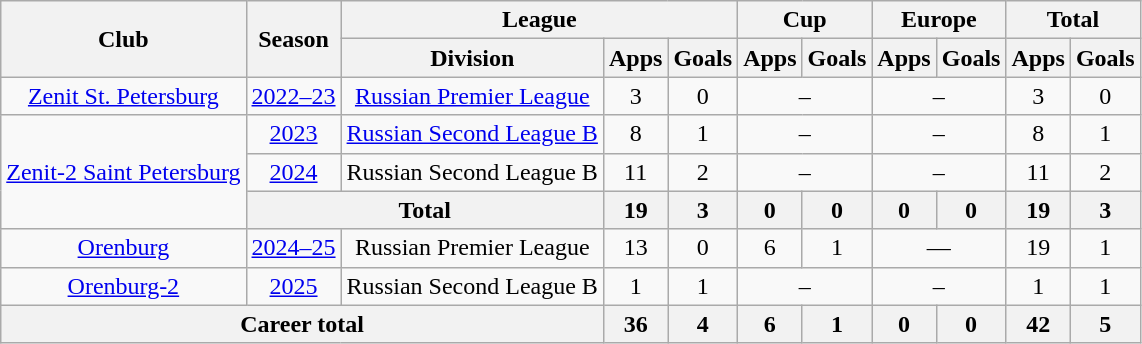<table class="wikitable" style="text-align: center;">
<tr>
<th rowspan="2">Club</th>
<th rowspan="2">Season</th>
<th colspan="3">League</th>
<th colspan="2">Cup</th>
<th colspan="2">Europe</th>
<th colspan="2">Total</th>
</tr>
<tr>
<th>Division</th>
<th>Apps</th>
<th>Goals</th>
<th>Apps</th>
<th>Goals</th>
<th>Apps</th>
<th>Goals</th>
<th>Apps</th>
<th>Goals</th>
</tr>
<tr>
<td><a href='#'>Zenit St. Petersburg</a></td>
<td><a href='#'>2022–23</a></td>
<td><a href='#'>Russian Premier League</a></td>
<td>3</td>
<td>0</td>
<td colspan=2>–</td>
<td colspan=2>–</td>
<td>3</td>
<td>0</td>
</tr>
<tr>
<td rowspan="3"><a href='#'>Zenit-2 Saint Petersburg</a></td>
<td><a href='#'>2023</a></td>
<td><a href='#'>Russian Second League B</a></td>
<td>8</td>
<td>1</td>
<td colspan=2>–</td>
<td colspan=2>–</td>
<td>8</td>
<td>1</td>
</tr>
<tr>
<td><a href='#'>2024</a></td>
<td>Russian Second League B</td>
<td>11</td>
<td>2</td>
<td colspan=2>–</td>
<td colspan=2>–</td>
<td>11</td>
<td>2</td>
</tr>
<tr>
<th colspan=2>Total</th>
<th>19</th>
<th>3</th>
<th>0</th>
<th>0</th>
<th>0</th>
<th>0</th>
<th>19</th>
<th>3</th>
</tr>
<tr>
<td><a href='#'>Orenburg</a></td>
<td><a href='#'>2024–25</a></td>
<td>Russian Premier League</td>
<td>13</td>
<td>0</td>
<td>6</td>
<td>1</td>
<td colspan="2">—</td>
<td>19</td>
<td>1</td>
</tr>
<tr>
<td><a href='#'>Orenburg-2</a></td>
<td><a href='#'>2025</a></td>
<td>Russian Second League B</td>
<td>1</td>
<td>1</td>
<td colspan=2>–</td>
<td colspan=2>–</td>
<td>1</td>
<td>1</td>
</tr>
<tr>
<th colspan="3">Career total</th>
<th>36</th>
<th>4</th>
<th>6</th>
<th>1</th>
<th>0</th>
<th>0</th>
<th>42</th>
<th>5</th>
</tr>
</table>
